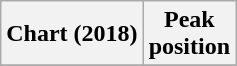<table class="wikitable sortable plainrowheaders" style="text-align:center">
<tr>
<th scope="col">Chart (2018)</th>
<th scope="col">Peak<br> position</th>
</tr>
<tr>
</tr>
</table>
